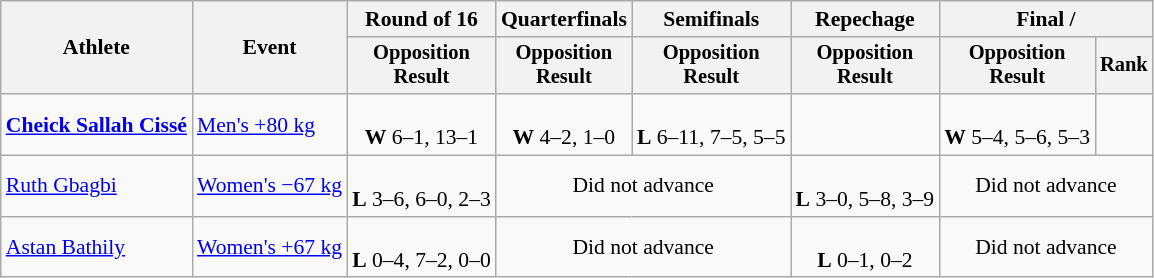<table class=wikitable style=font-size:90%;text-align:center>
<tr>
<th rowspan=2>Athlete</th>
<th rowspan=2>Event</th>
<th>Round of 16</th>
<th>Quarterfinals</th>
<th>Semifinals</th>
<th>Repechage</th>
<th colspan=2>Final / </th>
</tr>
<tr style=font-size:95%>
<th>Opposition<br>Result</th>
<th>Opposition<br>Result</th>
<th>Opposition<br>Result</th>
<th>Opposition<br>Result</th>
<th>Opposition<br>Result</th>
<th>Rank</th>
</tr>
<tr>
<td align=left><strong><a href='#'>Cheick Sallah Cissé</a></strong></td>
<td align=left><a href='#'>Men's +80 kg</a></td>
<td><br><strong>W</strong> 6–1, 13–1</td>
<td><br><strong>W</strong> 4–2, 1–0</td>
<td><br><strong>L</strong> 6–11, 7–5, 5–5</td>
<td></td>
<td><br><strong>W</strong> 5–4, 5–6, 5–3</td>
<td></td>
</tr>
<tr>
<td align=left><a href='#'>Ruth Gbagbi</a></td>
<td align=left><a href='#'>Women's −67 kg</a></td>
<td><br><strong>L</strong> 3–6, 6–0, 2–3</td>
<td colspan="2">Did not advance</td>
<td><br><strong>L</strong> 3–0, 5–8, 3–9</td>
<td colspan="2">Did not advance</td>
</tr>
<tr>
<td align=left><a href='#'>Astan Bathily</a></td>
<td align=left><a href='#'>Women's +67 kg</a></td>
<td><br><strong>L</strong> 0–4, 7–2, 0–0</td>
<td colspan="2">Did not advance</td>
<td><br><strong>L</strong> 0–1, 0–2</td>
<td colspan="2">Did not advance</td>
</tr>
</table>
